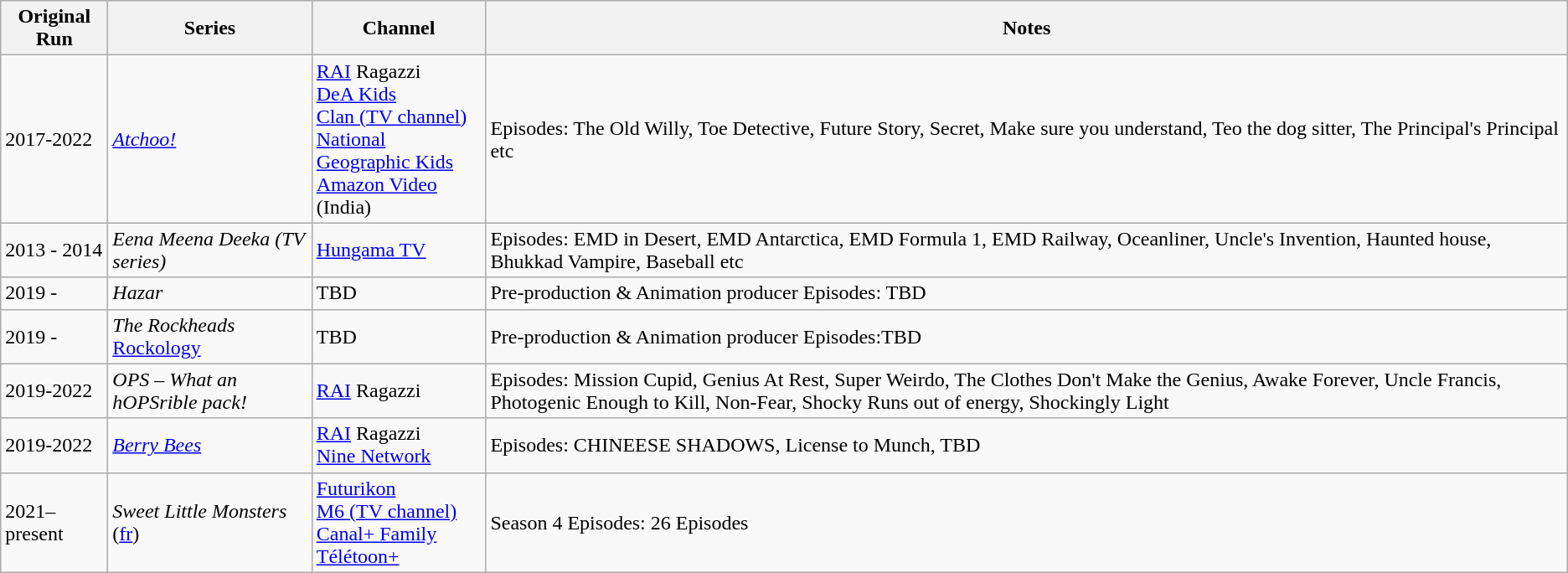<table class="wikitable sortable">
<tr>
<th scope="col">Original Run</th>
<th scope="col">Series</th>
<th scope="col">Channel</th>
<th scope="col">Notes</th>
</tr>
<tr>
<td>2017-2022</td>
<td><em><a href='#'>Atchoo!</a></em></td>
<td><a href='#'>RAI</a> Ragazzi<br><a href='#'>DeA Kids</a><br><a href='#'>Clan (TV channel)</a><br><a href='#'>National Geographic Kids</a><br><a href='#'>Amazon Video</a> (India)</td>
<td>Episodes: The Old Willy, Toe Detective, Future Story, Secret, Make sure you understand, Teo the dog sitter, The Principal's Principal etc</td>
</tr>
<tr>
<td>2013 - 2014</td>
<td><em>Eena Meena Deeka (TV series)</em></td>
<td><a href='#'>Hungama TV</a></td>
<td>Episodes: EMD in Desert, EMD Antarctica, EMD Formula 1, EMD Railway, Oceanliner, Uncle's Invention, Haunted house, Bhukkad Vampire, Baseball etc</td>
</tr>
<tr>
<td>2019 -</td>
<td><em>Hazar</em></td>
<td>TBD</td>
<td>Pre-production & Animation producer Episodes: TBD</td>
</tr>
<tr>
<td>2019 -</td>
<td><em>The Rockheads</em> <a href='#'>Rockology</a></td>
<td>TBD</td>
<td>Pre-production & Animation producer Episodes:TBD</td>
</tr>
<tr>
<td>2019-2022</td>
<td><em>OPS – What an hOPSrible pack!</em></td>
<td><a href='#'>RAI</a> Ragazzi</td>
<td>Episodes: Mission Cupid, Genius At Rest, Super Weirdo, The Clothes Don't Make the Genius, Awake Forever, Uncle Francis, Photogenic Enough to Kill, Non-Fear, Shocky Runs out of energy, Shockingly Light</td>
</tr>
<tr>
<td>2019-2022</td>
<td><em><a href='#'>Berry Bees</a></em></td>
<td><a href='#'>RAI</a> Ragazzi<br><a href='#'>Nine Network</a></td>
<td>Episodes: CHINEESE SHADOWS, License to Munch, TBD</td>
</tr>
<tr>
<td>2021–present</td>
<td><em>Sweet Little Monsters</em> (<a href='#'>fr</a>)</td>
<td><a href='#'>Futurikon</a><br><a href='#'>M6 (TV channel)</a><br><a href='#'>Canal+ Family</a><br><a href='#'>Télétoon+</a></td>
<td>Season 4 Episodes: 26 Episodes</td>
</tr>
</table>
